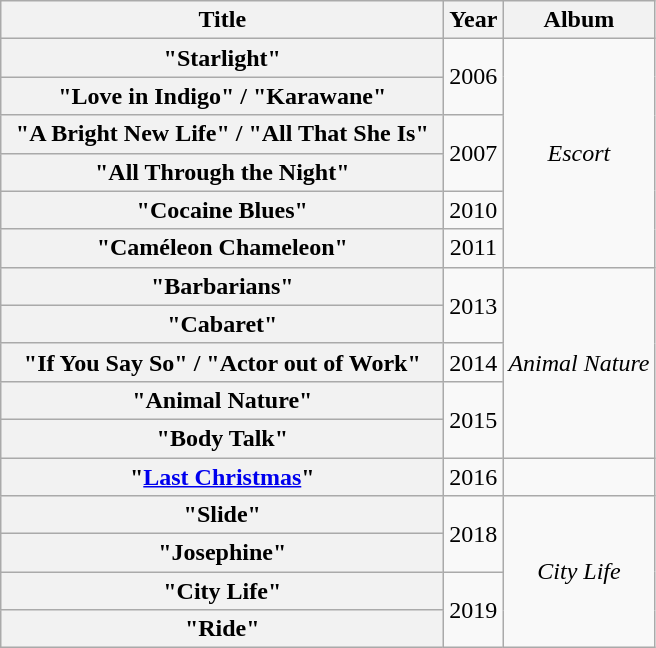<table class="wikitable plainrowheaders" style="text-align:center;">
<tr>
<th scope="col" style="width:18em;">Title</th>
<th scope="col">Year</th>
<th scope="col">Album</th>
</tr>
<tr>
<th scope="row">"Starlight"</th>
<td rowspan="2">2006</td>
<td rowspan="6"><em>Escort</em></td>
</tr>
<tr>
<th scope="row">"Love in Indigo" / "Karawane"</th>
</tr>
<tr>
<th scope="row">"A Bright New Life" / "All That She Is"</th>
<td rowspan="2">2007</td>
</tr>
<tr>
<th scope="row">"All Through the Night"</th>
</tr>
<tr>
<th scope="row">"Cocaine Blues"</th>
<td>2010</td>
</tr>
<tr>
<th scope="row">"Caméleon Chameleon"</th>
<td>2011</td>
</tr>
<tr>
<th scope="row">"Barbarians"</th>
<td rowspan="2">2013</td>
<td rowspan="5"><em>Animal Nature</em></td>
</tr>
<tr>
<th scope="row">"Cabaret"</th>
</tr>
<tr>
<th scope="row">"If You Say So" / "Actor out of Work"</th>
<td>2014</td>
</tr>
<tr>
<th scope="row">"Animal Nature"</th>
<td rowspan="2">2015</td>
</tr>
<tr>
<th scope="row">"Body Talk"</th>
</tr>
<tr>
<th scope="row">"<a href='#'>Last Christmas</a>"</th>
<td>2016</td>
<td></td>
</tr>
<tr>
<th scope="row">"Slide"</th>
<td rowspan="2">2018</td>
<td rowspan="4"><em>City Life</em></td>
</tr>
<tr>
<th scope="row">"Josephine"</th>
</tr>
<tr>
<th scope="row">"City Life"</th>
<td rowspan="2">2019</td>
</tr>
<tr>
<th scope="row">"Ride"</th>
</tr>
</table>
